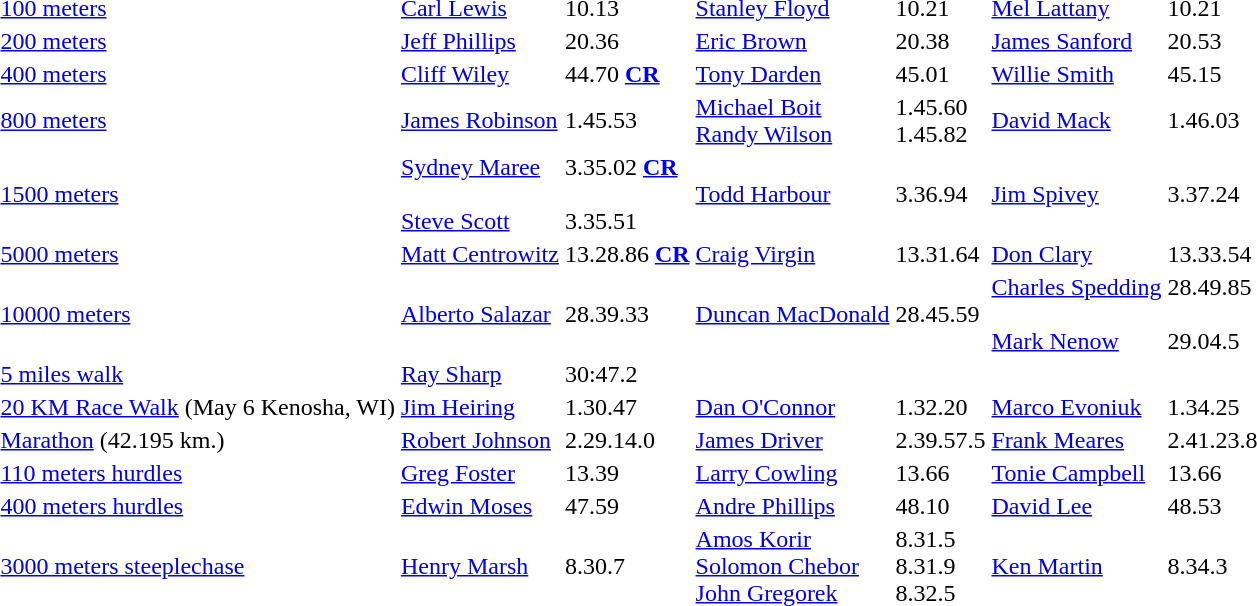<table>
<tr>
<td><a href='#'>100 meters</a></td>
<td><a href='#'>Carl Lewis</a></td>
<td>10.13</td>
<td><a href='#'>Stanley Floyd</a></td>
<td>10.21</td>
<td><a href='#'>Mel Lattany</a></td>
<td>10.21</td>
</tr>
<tr>
<td><a href='#'>200 meters</a></td>
<td><a href='#'>Jeff Phillips</a></td>
<td>20.36</td>
<td><a href='#'>Eric Brown</a></td>
<td>20.38</td>
<td><a href='#'>James Sanford</a></td>
<td>20.53</td>
</tr>
<tr>
<td><a href='#'>400 meters</a></td>
<td><a href='#'>Cliff Wiley</a></td>
<td>44.70	 <strong><a href='#'>CR</a></strong></td>
<td><a href='#'>Tony Darden</a></td>
<td>45.01</td>
<td><a href='#'>Willie Smith</a></td>
<td>45.15</td>
</tr>
<tr>
<td><a href='#'>800 meters</a></td>
<td><a href='#'>James Robinson</a></td>
<td>1.45.53</td>
<td><a href='#'>Michael Boit</a> <br><a href='#'>Randy Wilson</a></td>
<td>1.45.60<br>1.45.82</td>
<td><a href='#'>David Mack</a></td>
<td>1.46.03</td>
</tr>
<tr>
<td><a href='#'>1500 meters</a></td>
<td><a href='#'>Sydney Maree</a><br><br><a href='#'>Steve Scott</a></td>
<td>3.35.02 <strong><a href='#'>CR</a></strong><br><br>3.35.51</td>
<td><a href='#'>Todd Harbour</a></td>
<td>3.36.94</td>
<td><a href='#'>Jim Spivey</a></td>
<td>3.37.24</td>
</tr>
<tr>
<td><a href='#'>5000 meters</a></td>
<td><a href='#'>Matt Centrowitz</a></td>
<td>13.28.86 <strong><a href='#'>CR</a></strong></td>
<td><a href='#'>Craig Virgin</a></td>
<td>13.31.64</td>
<td><a href='#'>Don Clary</a></td>
<td>13.33.54</td>
</tr>
<tr>
<td><a href='#'>10000 meters</a></td>
<td><a href='#'>Alberto Salazar</a></td>
<td>28.39.33</td>
<td><a href='#'>Duncan MacDonald</a></td>
<td>28.45.59</td>
<td><a href='#'>Charles Spedding</a><br><br><a href='#'>Mark Nenow</a></td>
<td>28.49.85<br><br>29.04.5</td>
</tr>
<tr>
<td><a href='#'>5 miles walk</a></td>
<td><a href='#'>Ray Sharp</a></td>
<td>30:47.2</td>
<td></td>
<td></td>
<td></td>
<td></td>
</tr>
<tr>
<td><a href='#'>20 KM Race Walk</a> (May 6 Kenosha, WI)</td>
<td><a href='#'>Jim Heiring</a></td>
<td>1.30.47</td>
<td><a href='#'>Dan O'Connor</a></td>
<td>1.32.20</td>
<td><a href='#'>Marco Evoniuk</a></td>
<td>1.34.25</td>
</tr>
<tr>
<td><a href='#'>Marathon</a> (42.195 km.)</td>
<td><a href='#'>Robert Johnson</a></td>
<td>2.29.14.0</td>
<td><a href='#'>James Driver</a></td>
<td>2.39.57.5</td>
<td><a href='#'>Frank Meares</a></td>
<td>2.41.23.8</td>
</tr>
<tr>
<td><a href='#'>110 meters hurdles</a></td>
<td><a href='#'>Greg Foster</a></td>
<td>13.39</td>
<td><a href='#'>Larry Cowling</a></td>
<td>13.66</td>
<td><a href='#'>Tonie Campbell</a></td>
<td>13.66</td>
</tr>
<tr>
<td><a href='#'>400 meters hurdles</a></td>
<td><a href='#'>Edwin Moses</a></td>
<td>47.59</td>
<td><a href='#'>Andre Phillips</a></td>
<td>48.10</td>
<td><a href='#'>David Lee</a></td>
<td>48.53</td>
</tr>
<tr>
<td><a href='#'>3000 meters steeplechase</a></td>
<td><a href='#'>Henry Marsh</a></td>
<td>8.30.7</td>
<td><a href='#'>Amos Korir</a> <br><a href='#'>Solomon Chebor</a> <br><a href='#'>John Gregorek</a></td>
<td>8.31.5<br>8.31.9<br>8.32.5</td>
<td><a href='#'>Ken Martin</a></td>
<td>8.34.3</td>
</tr>
</table>
